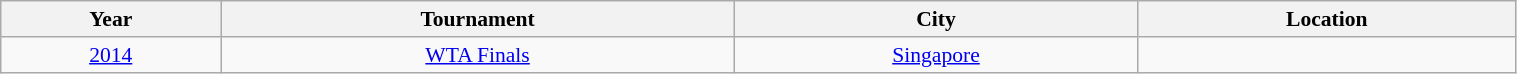<table class="wikitable" style="width: 80%; text-align:center; font-size:90%">
<tr>
<th>Year</th>
<th>Tournament</th>
<th>City</th>
<th>Location</th>
</tr>
<tr>
<td><a href='#'>2014</a></td>
<td><a href='#'>WTA Finals</a></td>
<td><a href='#'>Singapore</a></td>
<td></td>
</tr>
</table>
